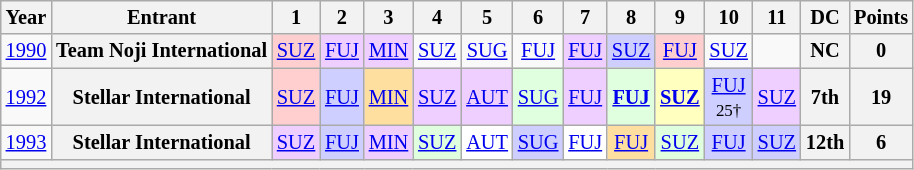<table class="wikitable" style="text-align:center; font-size:85%">
<tr>
<th>Year</th>
<th>Entrant</th>
<th>1</th>
<th>2</th>
<th>3</th>
<th>4</th>
<th>5</th>
<th>6</th>
<th>7</th>
<th>8</th>
<th>9</th>
<th>10</th>
<th>11</th>
<th>DC</th>
<th>Points</th>
</tr>
<tr>
<td><a href='#'>1990</a></td>
<th nowrap>Team Noji International</th>
<td style="background:#FFCFCF;"><a href='#'>SUZ</a><br></td>
<td style="background:#EFCFFF;"><a href='#'>FUJ</a><br></td>
<td style="background:#EFCFFF;"><a href='#'>MIN</a><br></td>
<td><a href='#'>SUZ</a></td>
<td><a href='#'>SUG</a></td>
<td><a href='#'>FUJ</a></td>
<td style="background:#EFCFFF;"><a href='#'>FUJ</a><br></td>
<td style="background:#CFCFFF;"><a href='#'>SUZ</a><br></td>
<td style="background:#FFCFCF;"><a href='#'>FUJ</a><br></td>
<td><a href='#'>SUZ</a></td>
<td></td>
<th>NC</th>
<th>0</th>
</tr>
<tr>
<td><a href='#'>1992</a></td>
<th nowrap>Stellar International</th>
<td style="background:#FFCFCF;"><a href='#'>SUZ</a><br></td>
<td style="background:#CFCFFF;"><a href='#'>FUJ</a><br></td>
<td style="background:#FFDF9F;"><a href='#'>MIN</a><br></td>
<td style="background:#EFCFFF;"><a href='#'>SUZ</a><br></td>
<td style="background:#EFCFFF;"><a href='#'>AUT</a><br></td>
<td style="background:#DFFFDF;"><a href='#'>SUG</a><br></td>
<td style="background:#EFCFFF;"><a href='#'>FUJ</a><br></td>
<td style="background:#DFFFDF;"><strong><a href='#'>FUJ</a></strong><br></td>
<td style="background:#FFFFBF;"><strong><a href='#'>SUZ</a></strong><br></td>
<td style="background:#CFCFFF;"><a href='#'>FUJ</a><br><small>25†</small></td>
<td style="background:#EFCFFF;"><a href='#'>SUZ</a><br></td>
<th>7th</th>
<th>19</th>
</tr>
<tr>
<td><a href='#'>1993</a></td>
<th nowrap>Stellar International</th>
<td style="background:#EFCFFF;"><a href='#'>SUZ</a><br></td>
<td style="background:#CFCFFF;"><a href='#'>FUJ</a><br></td>
<td style="background:#EFCFFF;"><a href='#'>MIN</a><br></td>
<td style="background:#DFFFDF;"><a href='#'>SUZ</a><br></td>
<td style="background:#FFFFFF;"><a href='#'>AUT</a><br></td>
<td style="background:#CFCFFF;"><a href='#'>SUG</a><br></td>
<td style="background:#FFFFFF;"><a href='#'>FUJ</a><br></td>
<td style="background:#FFDF9F;"><a href='#'>FUJ</a><br></td>
<td style="background:#DFFFDF;"><a href='#'>SUZ</a><br></td>
<td style="background:#CFCFFF;"><a href='#'>FUJ</a><br></td>
<td style="background:#CFCFFF;"><a href='#'>SUZ</a><br></td>
<th>12th</th>
<th>6</th>
</tr>
<tr>
<th colspan="15"></th>
</tr>
</table>
